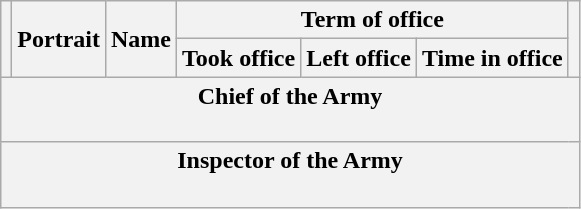<table class="wikitable" style="text-align:center">
<tr>
<th rowspan=2></th>
<th rowspan=2>Portrait</th>
<th rowspan=2>Name<br></th>
<th colspan=3>Term of office</th>
<th rowspan=2></th>
</tr>
<tr>
<th>Took office</th>
<th>Left office</th>
<th>Time in office</th>
</tr>
<tr>
<th colspan=7>Chief of the Army<br><br>

</th>
</tr>
<tr>
<th colspan=7>Inspector of the Army<br><br>

</th>
</tr>
</table>
